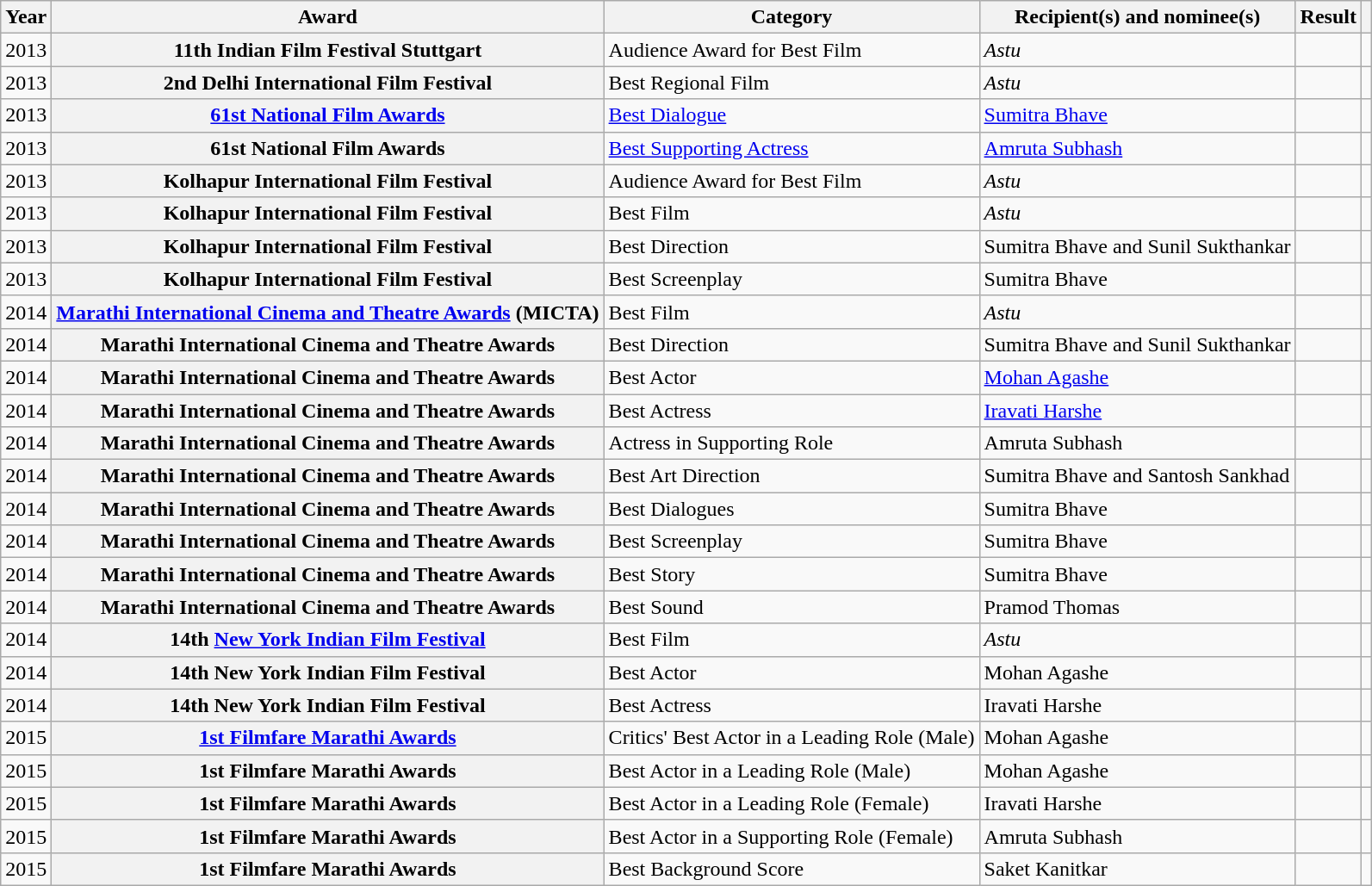<table class="wikitable plainrowheaders sortable">
<tr>
<th scope="col">Year</th>
<th scope="col">Award</th>
<th scope="col">Category</th>
<th scope="col">Recipient(s) and nominee(s)</th>
<th scope="col">Result</th>
<th scope="col" class="unsortable"></th>
</tr>
<tr>
<td>2013</td>
<th scope="row">11th Indian Film Festival Stuttgart</th>
<td>Audience Award for Best Film</td>
<td><em>Astu</em></td>
<td></td>
<td></td>
</tr>
<tr>
<td>2013</td>
<th scope="row">2nd Delhi International Film Festival</th>
<td>Best Regional Film</td>
<td><em>Astu</em></td>
<td></td>
<td></td>
</tr>
<tr>
<td>2013</td>
<th scope="row"><a href='#'>61st National Film Awards</a></th>
<td><a href='#'>Best Dialogue</a></td>
<td><a href='#'>Sumitra Bhave</a></td>
<td></td>
<td></td>
</tr>
<tr>
<td>2013</td>
<th scope="row">61st National Film Awards</th>
<td><a href='#'>Best Supporting Actress</a></td>
<td><a href='#'>Amruta Subhash</a></td>
<td></td>
<td></td>
</tr>
<tr>
<td>2013</td>
<th scope="row">Kolhapur International Film Festival</th>
<td>Audience Award for Best Film</td>
<td><em>Astu</em></td>
<td></td>
<td></td>
</tr>
<tr>
<td>2013</td>
<th scope="row">Kolhapur International Film Festival</th>
<td>Best Film</td>
<td><em>Astu</em></td>
<td></td>
<td></td>
</tr>
<tr>
<td>2013</td>
<th scope="row">Kolhapur International Film Festival</th>
<td>Best Direction</td>
<td>Sumitra Bhave and Sunil Sukthankar</td>
<td></td>
<td></td>
</tr>
<tr>
<td>2013</td>
<th scope="row">Kolhapur International Film Festival</th>
<td>Best Screenplay</td>
<td>Sumitra Bhave</td>
<td></td>
<td></td>
</tr>
<tr>
<td>2014</td>
<th scope="row"><a href='#'>Marathi International Cinema and Theatre Awards</a> (MICTA)</th>
<td>Best Film</td>
<td><em>Astu</em></td>
<td></td>
<td></td>
</tr>
<tr>
<td>2014</td>
<th scope="row">Marathi International Cinema and Theatre Awards</th>
<td>Best Direction</td>
<td>Sumitra Bhave and Sunil Sukthankar</td>
<td></td>
<td></td>
</tr>
<tr>
<td>2014</td>
<th scope="row">Marathi International Cinema and Theatre Awards</th>
<td>Best Actor</td>
<td><a href='#'>Mohan Agashe</a></td>
<td></td>
<td></td>
</tr>
<tr>
<td>2014</td>
<th scope="row">Marathi International Cinema and Theatre Awards</th>
<td>Best Actress</td>
<td><a href='#'>Iravati Harshe</a></td>
<td></td>
<td></td>
</tr>
<tr>
<td>2014</td>
<th scope="row">Marathi International Cinema and Theatre Awards</th>
<td>Actress in Supporting Role</td>
<td>Amruta Subhash</td>
<td></td>
<td></td>
</tr>
<tr>
<td>2014</td>
<th scope="row">Marathi International Cinema and Theatre Awards</th>
<td>Best Art Direction</td>
<td>Sumitra Bhave and Santosh Sankhad</td>
<td></td>
<td></td>
</tr>
<tr>
<td>2014</td>
<th scope="row">Marathi International Cinema and Theatre Awards</th>
<td>Best Dialogues</td>
<td>Sumitra Bhave</td>
<td></td>
<td></td>
</tr>
<tr>
<td>2014</td>
<th scope="row">Marathi International Cinema and Theatre Awards</th>
<td>Best Screenplay</td>
<td>Sumitra Bhave</td>
<td></td>
<td></td>
</tr>
<tr>
<td>2014</td>
<th scope="row">Marathi International Cinema and Theatre Awards</th>
<td>Best Story</td>
<td>Sumitra Bhave</td>
<td></td>
<td></td>
</tr>
<tr>
<td>2014</td>
<th scope="row">Marathi International Cinema and Theatre Awards</th>
<td>Best Sound</td>
<td>Pramod Thomas</td>
<td></td>
<td></td>
</tr>
<tr>
<td>2014</td>
<th scope="row">14th <a href='#'>New York Indian Film Festival</a></th>
<td>Best Film</td>
<td><em>Astu</em></td>
<td></td>
<td></td>
</tr>
<tr>
<td>2014</td>
<th scope="row">14th New York Indian Film Festival</th>
<td>Best Actor</td>
<td>Mohan Agashe</td>
<td></td>
<td></td>
</tr>
<tr>
<td>2014</td>
<th scope="row">14th New York Indian Film Festival</th>
<td>Best Actress</td>
<td>Iravati Harshe</td>
<td></td>
<td></td>
</tr>
<tr>
<td>2015</td>
<th scope="row"><a href='#'>1st Filmfare Marathi Awards</a></th>
<td>Critics' Best Actor in a Leading Role (Male)</td>
<td>Mohan Agashe</td>
<td></td>
<td></td>
</tr>
<tr>
<td>2015</td>
<th scope="row">1st Filmfare Marathi Awards</th>
<td>Best Actor in a Leading Role (Male)</td>
<td>Mohan Agashe</td>
<td></td>
<td></td>
</tr>
<tr>
<td>2015</td>
<th scope="row">1st Filmfare Marathi Awards</th>
<td>Best Actor in a Leading Role (Female)</td>
<td>Iravati Harshe</td>
<td></td>
<td></td>
</tr>
<tr>
<td>2015</td>
<th scope="row">1st Filmfare Marathi Awards</th>
<td>Best Actor in a Supporting Role (Female)</td>
<td>Amruta Subhash</td>
<td></td>
<td></td>
</tr>
<tr>
<td>2015</td>
<th scope="row">1st Filmfare Marathi Awards</th>
<td>Best Background Score</td>
<td>Saket Kanitkar</td>
<td></td>
<td></td>
</tr>
</table>
